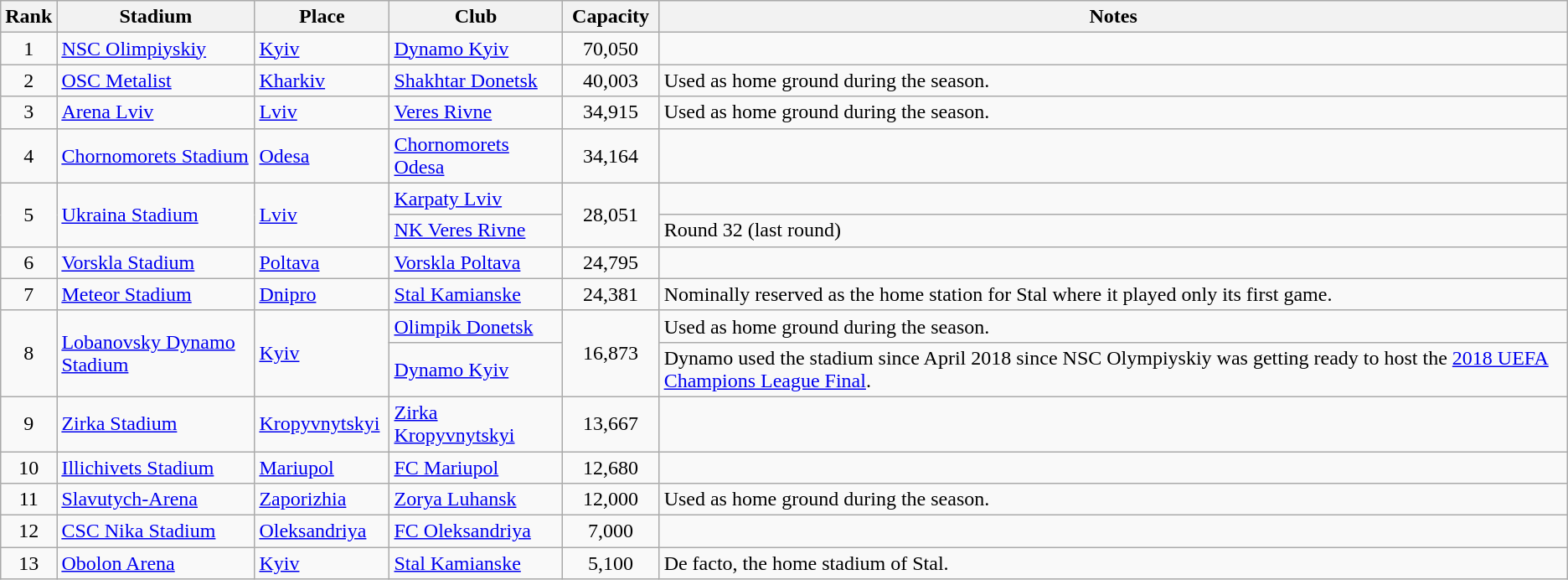<table class="wikitable sortable" style="text-align:left;">
<tr>
<th width=18>Rank</th>
<th width=150>Stadium</th>
<th width=100>Place</th>
<th width=130>Club</th>
<th width=70>Capacity</th>
<th>Notes</th>
</tr>
<tr>
<td align=center>1</td>
<td><a href='#'>NSC Olimpiyskiy</a></td>
<td><a href='#'>Kyiv</a></td>
<td><a href='#'>Dynamo Kyiv</a></td>
<td align=center>70,050</td>
<td></td>
</tr>
<tr>
<td align=center>2</td>
<td><a href='#'>OSC Metalist</a></td>
<td><a href='#'>Kharkiv</a></td>
<td><a href='#'>Shakhtar Donetsk</a></td>
<td align=center>40,003</td>
<td>Used as home ground during the season.</td>
</tr>
<tr>
<td align=center>3</td>
<td><a href='#'>Arena Lviv</a></td>
<td><a href='#'>Lviv</a></td>
<td><a href='#'>Veres Rivne</a></td>
<td align=center>34,915</td>
<td>Used as home ground during the season.</td>
</tr>
<tr>
<td align=center>4</td>
<td><a href='#'>Chornomorets Stadium</a></td>
<td><a href='#'>Odesa</a></td>
<td><a href='#'>Chornomorets Odesa</a></td>
<td align=center>34,164</td>
<td></td>
</tr>
<tr>
<td align=center rowspan=2>5</td>
<td rowspan=2><a href='#'>Ukraina Stadium</a></td>
<td rowspan=2><a href='#'>Lviv</a></td>
<td><a href='#'>Karpaty Lviv</a></td>
<td align=center rowspan=2>28,051</td>
<td></td>
</tr>
<tr>
<td><a href='#'>NK Veres Rivne</a></td>
<td>Round 32 (last round)</td>
</tr>
<tr>
<td align=center>6</td>
<td><a href='#'>Vorskla Stadium</a></td>
<td><a href='#'>Poltava</a></td>
<td><a href='#'>Vorskla Poltava</a></td>
<td align=center>24,795</td>
<td></td>
</tr>
<tr>
<td align=center>7</td>
<td><a href='#'>Meteor Stadium</a></td>
<td><a href='#'>Dnipro</a></td>
<td><a href='#'>Stal Kamianske</a></td>
<td align=center>24,381</td>
<td>Nominally reserved as the home station for Stal where it played only its first game.</td>
</tr>
<tr>
<td align=center rowspan=2>8</td>
<td rowspan=2><a href='#'>Lobanovsky Dynamo Stadium</a></td>
<td rowspan=2><a href='#'>Kyiv</a></td>
<td><a href='#'>Olimpik Donetsk</a></td>
<td align=center rowspan=2>16,873</td>
<td>Used as home ground during the season.</td>
</tr>
<tr>
<td><a href='#'>Dynamo Kyiv</a></td>
<td>Dynamo used the stadium since April 2018 since NSC Olympiyskiy was getting ready to host the <a href='#'>2018 UEFA Champions League Final</a>.</td>
</tr>
<tr>
<td align=center>9</td>
<td><a href='#'>Zirka Stadium</a></td>
<td><a href='#'>Kropyvnytskyi</a></td>
<td><a href='#'>Zirka Kropyvnytskyi</a></td>
<td align=center>13,667</td>
<td></td>
</tr>
<tr>
<td align=center>10</td>
<td><a href='#'>Illichivets Stadium</a></td>
<td><a href='#'>Mariupol</a></td>
<td><a href='#'>FC Mariupol</a></td>
<td align=center>12,680</td>
<td></td>
</tr>
<tr>
<td align=center>11</td>
<td><a href='#'>Slavutych-Arena</a></td>
<td><a href='#'>Zaporizhia</a></td>
<td><a href='#'>Zorya Luhansk</a></td>
<td align=center>12,000</td>
<td>Used as home ground during the season.</td>
</tr>
<tr>
<td align=center>12</td>
<td><a href='#'>CSC Nika Stadium</a></td>
<td><a href='#'>Oleksandriya</a></td>
<td><a href='#'>FC Oleksandriya</a></td>
<td align=center>7,000</td>
<td></td>
</tr>
<tr>
<td align=center>13</td>
<td><a href='#'>Obolon Arena</a></td>
<td><a href='#'>Kyiv</a></td>
<td><a href='#'>Stal Kamianske</a></td>
<td align=center>5,100</td>
<td>De facto, the home stadium of Stal.</td>
</tr>
</table>
